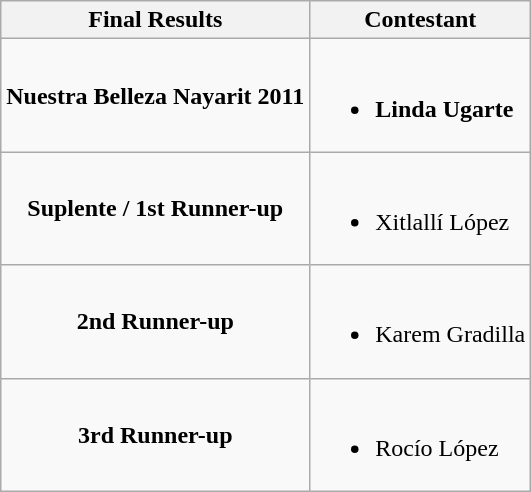<table class="wikitable">
<tr>
<th>Final Results</th>
<th>Contestant</th>
</tr>
<tr>
<td align="center"><strong>Nuestra Belleza Nayarit 2011</strong></td>
<td><br><ul><li><strong>Linda Ugarte</strong></li></ul></td>
</tr>
<tr>
<td align="center"><strong>Suplente / 1st Runner-up</strong></td>
<td><br><ul><li>Xitlallí López</li></ul></td>
</tr>
<tr>
<td align="center"><strong>2nd Runner-up</strong></td>
<td><br><ul><li>Karem Gradilla</li></ul></td>
</tr>
<tr>
<td align="center"><strong>3rd Runner-up</strong></td>
<td><br><ul><li>Rocío López</li></ul></td>
</tr>
</table>
